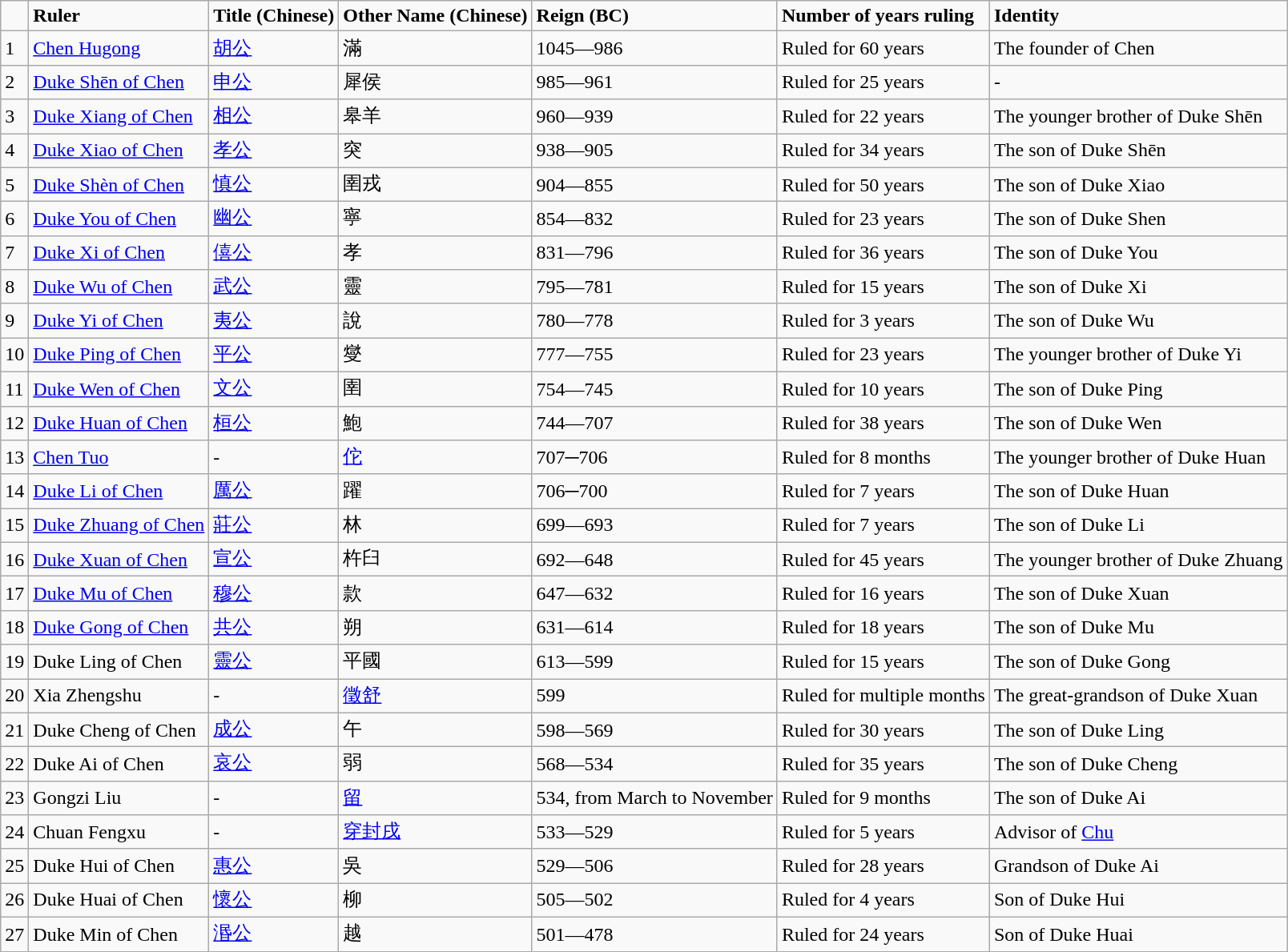<table class="wikitable" style="align: left; margin: 0px" |>
<tr>
<td></td>
<td><strong>Ruler</strong></td>
<td><strong>Title (Chinese)</strong></td>
<td><strong>Other Name (Chinese)</strong></td>
<td><strong>Reign (BC)</strong></td>
<td><strong>Number of years ruling</strong></td>
<td><strong>Identity</strong></td>
</tr>
<tr>
<td>1</td>
<td><a href='#'>Chen Hugong</a></td>
<td><a href='#'>胡公</a></td>
<td>滿</td>
<td>1045—986</td>
<td>Ruled for 60 years</td>
<td>The founder of Chen</td>
</tr>
<tr>
<td>2</td>
<td><a href='#'>Duke Shēn of Chen</a> </td>
<td><a href='#'>申公</a></td>
<td>犀侯</td>
<td>985—961</td>
<td>Ruled for 25 years</td>
<td The son of Hugong>-</td>
</tr>
<tr>
<td>3</td>
<td><a href='#'>Duke Xiang of Chen</a></td>
<td><a href='#'>相公</a></td>
<td>皋羊</td>
<td>960—939</td>
<td>Ruled for 22 years</td>
<td>The younger brother of Duke Shēn</td>
</tr>
<tr>
<td>4</td>
<td><a href='#'>Duke Xiao of Chen</a></td>
<td><a href='#'>孝公</a></td>
<td>突</td>
<td>938—905</td>
<td>Ruled for 34 years</td>
<td>The son of Duke Shēn</td>
</tr>
<tr>
<td>5</td>
<td><a href='#'>Duke Shèn of Chen</a></td>
<td><a href='#'>慎公</a></td>
<td>圉戎</td>
<td>904—855</td>
<td>Ruled for 50 years</td>
<td>The son of Duke Xiao</td>
</tr>
<tr>
<td>6</td>
<td><a href='#'>Duke You of Chen</a></td>
<td><a href='#'>幽公</a></td>
<td>寧</td>
<td>854—832</td>
<td>Ruled for 23 years</td>
<td>The son of Duke Shen</td>
</tr>
<tr>
<td>7</td>
<td><a href='#'>Duke Xi of Chen</a></td>
<td><a href='#'>僖公</a></td>
<td>孝</td>
<td>831—796</td>
<td>Ruled for 36 years</td>
<td>The son of Duke You</td>
</tr>
<tr>
<td>8</td>
<td><a href='#'>Duke Wu of Chen</a></td>
<td><a href='#'>武公</a></td>
<td>靈</td>
<td>795—781</td>
<td>Ruled for 15 years</td>
<td>The son of Duke Xi</td>
</tr>
<tr>
<td>9</td>
<td><a href='#'>Duke Yi of Chen</a></td>
<td><a href='#'>夷公</a></td>
<td>說</td>
<td>780—778</td>
<td>Ruled for 3 years</td>
<td>The son of Duke Wu</td>
</tr>
<tr>
<td>10</td>
<td><a href='#'>Duke Ping of Chen</a></td>
<td><a href='#'>平公</a></td>
<td>燮</td>
<td>777—755</td>
<td>Ruled for 23 years</td>
<td>The younger brother of Duke Yi</td>
</tr>
<tr>
<td>11</td>
<td><a href='#'>Duke Wen of Chen</a></td>
<td><a href='#'>文公</a></td>
<td>圉</td>
<td>754—745</td>
<td>Ruled for 10 years</td>
<td>The son of Duke Ping</td>
</tr>
<tr>
<td>12</td>
<td><a href='#'>Duke Huan of Chen</a></td>
<td><a href='#'>桓公</a></td>
<td>鮑</td>
<td>744—707</td>
<td>Ruled for 38 years</td>
<td>The son of Duke Wen</td>
</tr>
<tr>
<td>13</td>
<td><a href='#'>Chen Tuo</a></td>
<td>-</td>
<td><a href='#'>佗</a></td>
<td>707─706</td>
<td>Ruled for 8 months</td>
<td>The younger brother of Duke Huan</td>
</tr>
<tr>
<td>14</td>
<td><a href='#'>Duke Li of Chen</a></td>
<td><a href='#'>厲公</a></td>
<td>躍</td>
<td>706─700</td>
<td>Ruled for 7 years</td>
<td>The son of Duke Huan</td>
</tr>
<tr>
<td>15</td>
<td><a href='#'>Duke Zhuang of Chen</a></td>
<td><a href='#'>莊公</a></td>
<td>林</td>
<td>699—693</td>
<td>Ruled for 7 years</td>
<td>The son of Duke Li</td>
</tr>
<tr>
<td>16</td>
<td><a href='#'>Duke Xuan of Chen</a></td>
<td><a href='#'>宣公</a></td>
<td>杵臼</td>
<td>692—648</td>
<td>Ruled for 45 years</td>
<td>The younger brother of Duke Zhuang</td>
</tr>
<tr>
<td>17</td>
<td><a href='#'>Duke Mu of Chen</a></td>
<td><a href='#'>穆公</a></td>
<td>款</td>
<td>647—632</td>
<td>Ruled for 16 years</td>
<td>The son of Duke Xuan</td>
</tr>
<tr>
<td>18</td>
<td><a href='#'>Duke Gong of Chen</a></td>
<td><a href='#'>共公</a></td>
<td>朔</td>
<td>631—614</td>
<td>Ruled for 18 years</td>
<td>The son of Duke Mu</td>
</tr>
<tr>
<td>19</td>
<td>Duke Ling of Chen</td>
<td><a href='#'>靈公</a></td>
<td>平國</td>
<td>613—599</td>
<td>Ruled for 15 years</td>
<td>The son of Duke Gong</td>
</tr>
<tr>
<td>20</td>
<td>Xia Zhengshu</td>
<td>-</td>
<td><a href='#'>徵舒</a></td>
<td>599</td>
<td>Ruled for multiple months</td>
<td>The great-grandson of Duke Xuan</td>
</tr>
<tr>
<td>21</td>
<td>Duke Cheng of Chen</td>
<td><a href='#'>成公</a></td>
<td>午</td>
<td>598—569</td>
<td>Ruled for 30 years</td>
<td>The son of Duke Ling</td>
</tr>
<tr>
<td>22</td>
<td>Duke Ai of Chen</td>
<td><a href='#'>哀公</a></td>
<td>弱</td>
<td>568—534</td>
<td>Ruled for 35 years</td>
<td>The son of Duke Cheng</td>
</tr>
<tr>
<td>23</td>
<td>Gongzi Liu</td>
<td>-</td>
<td><a href='#'>留</a></td>
<td>534, from March to November</td>
<td>Ruled for 9 months</td>
<td>The son of Duke Ai</td>
</tr>
<tr>
<td>24</td>
<td>Chuan Fengxu</td>
<td>-</td>
<td><a href='#'>穿封戌</a></td>
<td>533—529</td>
<td>Ruled for 5 years</td>
<td>Advisor of <a href='#'>Chu</a></td>
</tr>
<tr>
<td>25</td>
<td>Duke Hui of Chen</td>
<td><a href='#'>惠公</a></td>
<td>吳</td>
<td>529—506</td>
<td>Ruled for 28 years</td>
<td>Grandson of Duke Ai</td>
</tr>
<tr>
<td>26</td>
<td>Duke Huai of Chen</td>
<td><a href='#'>懷公</a></td>
<td>柳</td>
<td>505—502</td>
<td>Ruled for 4 years</td>
<td>Son of Duke Hui</td>
</tr>
<tr>
<td>27</td>
<td>Duke Min of Chen</td>
<td><a href='#'>湣公</a></td>
<td>越</td>
<td>501—478</td>
<td>Ruled for 24 years</td>
<td>Son of Duke Huai</td>
</tr>
</table>
